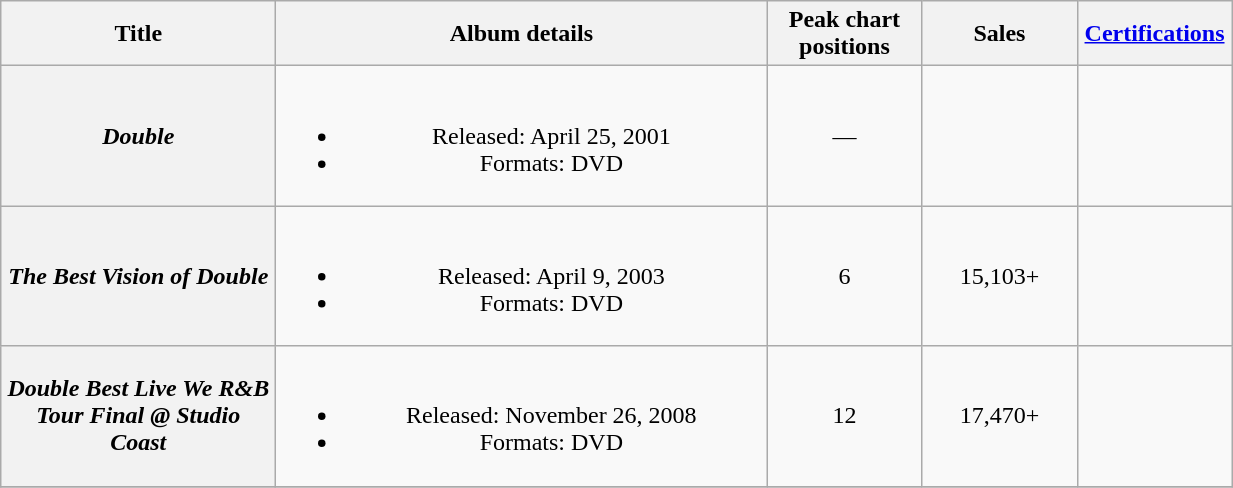<table class="wikitable plainrowheaders" style="text-align:center;" border="1">
<tr>
<th scope="col" style="width:11em;">Title</th>
<th scope="col" style="width:20em;">Album details</th>
<th scope="col" style="width:6em;">Peak chart <br>positions<br></th>
<th scope="col" style="width:6em;">Sales</th>
<th scope="col" style="width:6em;"><a href='#'>Certifications</a></th>
</tr>
<tr>
<th scope="row"><em>Double</em></th>
<td><br><ul><li>Released: April 25, 2001</li><li>Formats: DVD</li></ul></td>
<td>—</td>
<td></td>
<td></td>
</tr>
<tr>
<th scope="row"><em>The Best Vision of Double</em></th>
<td><br><ul><li>Released: April 9, 2003</li><li>Formats: DVD</li></ul></td>
<td>6</td>
<td>15,103+</td>
<td></td>
</tr>
<tr>
<th scope="row"><em>Double Best Live We R&B Tour Final @ Studio Coast</em></th>
<td><br><ul><li>Released: November 26, 2008</li><li>Formats: DVD</li></ul></td>
<td>12</td>
<td>17,470+</td>
<td></td>
</tr>
<tr>
</tr>
</table>
